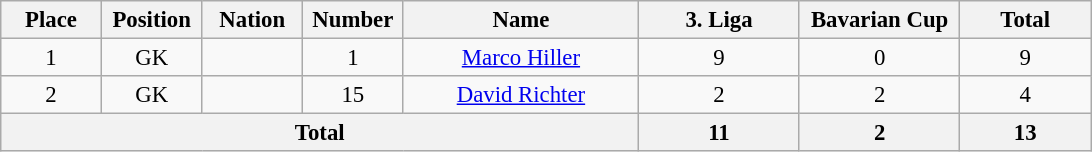<table class="wikitable" style="font-size: 95%; text-align: center;">
<tr>
<th width=60>Place</th>
<th width=60>Position</th>
<th width=60>Nation</th>
<th width=60>Number</th>
<th width=150>Name</th>
<th width=100>3. Liga</th>
<th width=100>Bavarian Cup</th>
<th width=80><strong>Total</strong></th>
</tr>
<tr>
<td>1</td>
<td>GK</td>
<td></td>
<td>1</td>
<td><a href='#'>Marco Hiller</a></td>
<td>9</td>
<td>0</td>
<td>9</td>
</tr>
<tr>
<td>2</td>
<td>GK</td>
<td></td>
<td>15</td>
<td><a href='#'>David Richter</a></td>
<td>2</td>
<td>2</td>
<td>4</td>
</tr>
<tr>
<th colspan="5"><strong>Total</strong></th>
<th>11</th>
<th>2</th>
<th><strong>13</strong></th>
</tr>
</table>
